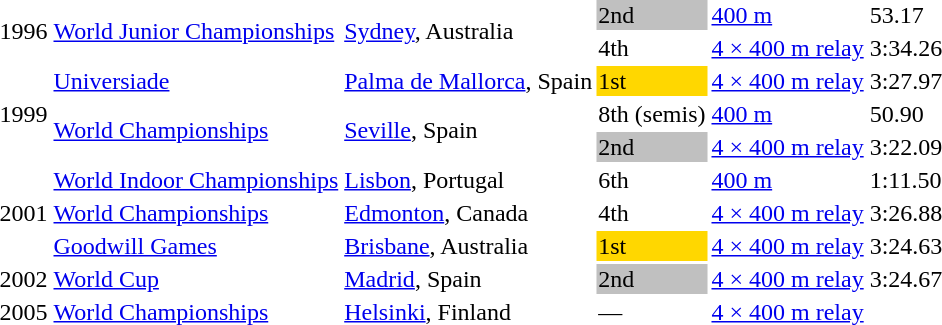<table>
<tr>
<td rowspan=2>1996</td>
<td rowspan=2><a href='#'>World Junior Championships</a></td>
<td rowspan=2><a href='#'>Sydney</a>, Australia</td>
<td bgcolor=silver>2nd</td>
<td><a href='#'>400 m</a></td>
<td>53.17</td>
</tr>
<tr>
<td>4th</td>
<td><a href='#'>4 × 400 m relay</a></td>
<td>3:34.26</td>
</tr>
<tr>
<td rowspan=3>1999</td>
<td><a href='#'>Universiade</a></td>
<td><a href='#'>Palma de Mallorca</a>, Spain</td>
<td bgcolor=gold>1st</td>
<td><a href='#'>4 × 400 m relay</a></td>
<td>3:27.97</td>
</tr>
<tr>
<td rowspan=2><a href='#'>World Championships</a></td>
<td rowspan=2><a href='#'>Seville</a>, Spain</td>
<td>8th (semis)</td>
<td><a href='#'>400 m</a></td>
<td>50.90</td>
</tr>
<tr>
<td bgcolor=silver>2nd</td>
<td><a href='#'>4 × 400 m relay</a></td>
<td>3:22.09</td>
</tr>
<tr>
<td rowspan=3>2001</td>
<td><a href='#'>World Indoor Championships</a></td>
<td><a href='#'>Lisbon</a>, Portugal</td>
<td>6th</td>
<td><a href='#'>400 m</a></td>
<td>1:11.50</td>
</tr>
<tr>
<td><a href='#'>World Championships</a></td>
<td><a href='#'>Edmonton</a>, Canada</td>
<td>4th</td>
<td><a href='#'>4 × 400 m relay</a></td>
<td>3:26.88</td>
</tr>
<tr>
<td><a href='#'>Goodwill Games</a></td>
<td><a href='#'>Brisbane</a>, Australia</td>
<td bgcolor=gold>1st</td>
<td><a href='#'>4 × 400 m relay</a></td>
<td>3:24.63</td>
</tr>
<tr>
<td>2002</td>
<td><a href='#'>World Cup</a></td>
<td><a href='#'>Madrid</a>, Spain</td>
<td bgcolor=silver>2nd</td>
<td><a href='#'>4 × 400 m relay</a></td>
<td>3:24.67</td>
</tr>
<tr>
<td>2005</td>
<td><a href='#'>World Championships</a></td>
<td><a href='#'>Helsinki</a>, Finland</td>
<td>—</td>
<td><a href='#'>4 × 400 m relay</a></td>
<td></td>
</tr>
</table>
